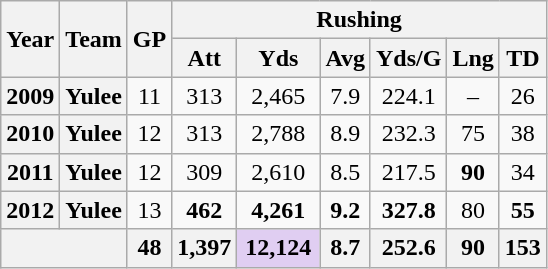<table class="wikitable" style="text-align:center">
<tr>
<th rowspan="2">Year</th>
<th rowspan="2">Team</th>
<th rowspan="2">GP</th>
<th colspan="6">Rushing</th>
</tr>
<tr>
<th>Att</th>
<th>Yds</th>
<th>Avg</th>
<th>Yds/G</th>
<th>Lng</th>
<th>TD</th>
</tr>
<tr>
<th>2009</th>
<th>Yulee</th>
<td>11</td>
<td>313</td>
<td>2,465</td>
<td>7.9</td>
<td>224.1</td>
<td>–</td>
<td>26</td>
</tr>
<tr>
<th>2010</th>
<th>Yulee</th>
<td>12</td>
<td>313</td>
<td>2,788</td>
<td>8.9</td>
<td>232.3</td>
<td>75</td>
<td>38</td>
</tr>
<tr>
<th>2011</th>
<th>Yulee</th>
<td>12</td>
<td>309</td>
<td>2,610</td>
<td>8.5</td>
<td>217.5</td>
<td><strong>90</strong></td>
<td>34</td>
</tr>
<tr>
<th>2012</th>
<th>Yulee</th>
<td>13</td>
<td><strong>462</strong></td>
<td><strong>4,261</strong></td>
<td><strong>9.2</strong></td>
<td><strong>327.8</strong></td>
<td>80</td>
<td><strong>55</strong></td>
</tr>
<tr>
<th colspan="2"></th>
<th>48</th>
<th>1,397</th>
<th style="background-color:#E0CEF2; width:3em">12,124</th>
<th>8.7</th>
<th>252.6</th>
<th>90</th>
<th>153</th>
</tr>
</table>
